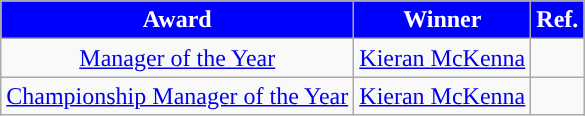<table class="wikitable" style="text-align:center">
<tr>
<th style="background:blue; color:white; width=0%">Award</th>
<th style="background:blue; color:white; width=0%">Winner</th>
<th style="background:blue; color:white; width=0%">Ref.</th>
</tr>
<tr>
<td><a href='#'>Manager of the Year</a></td>
<td> <a href='#'>Kieran McKenna</a></td>
<td></td>
</tr>
<tr>
<td><a href='#'>Championship Manager of the Year</a></td>
<td> <a href='#'>Kieran McKenna</a></td>
<td></td>
</tr>
</table>
